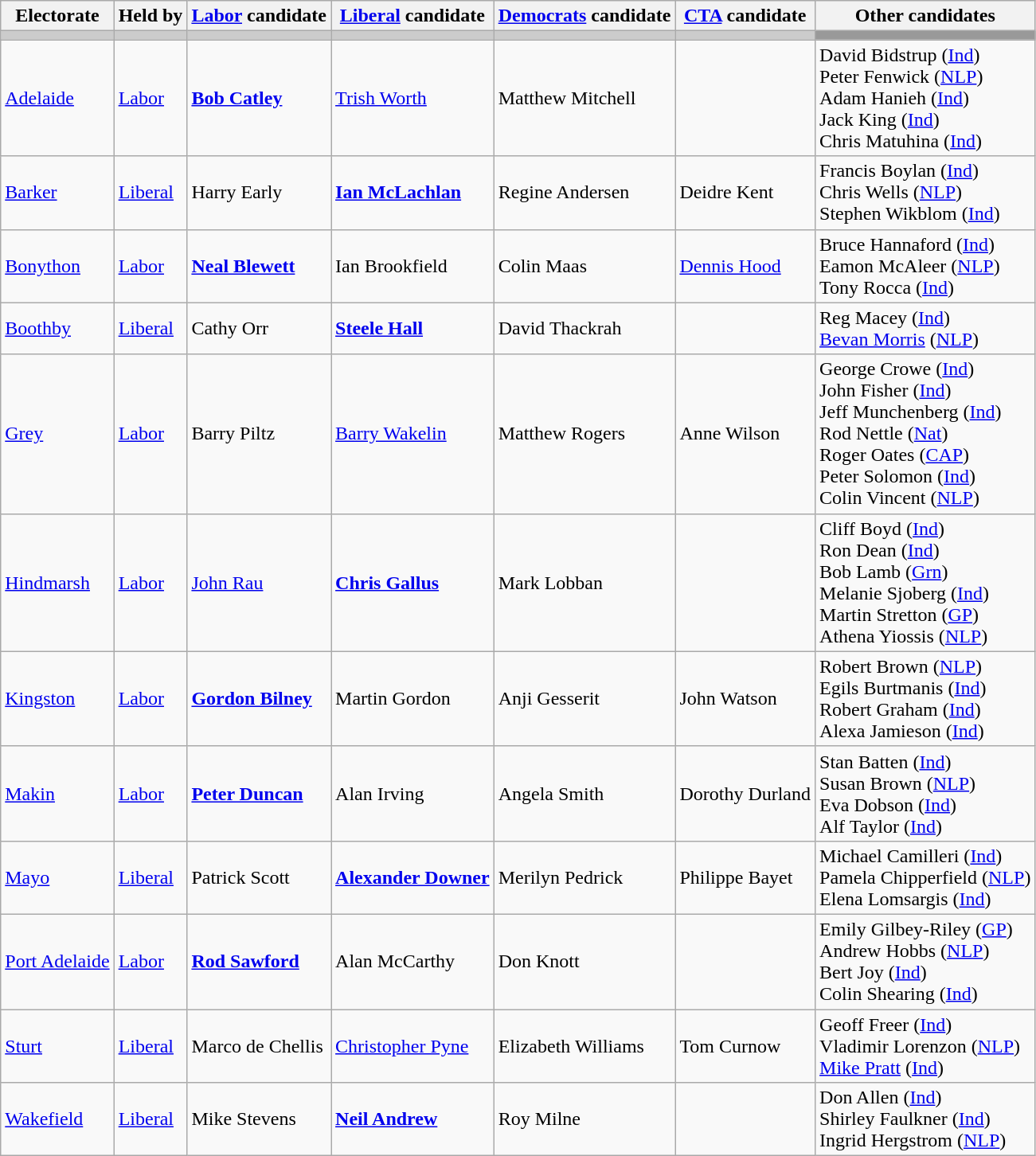<table class="wikitable">
<tr>
<th>Electorate</th>
<th>Held by</th>
<th><a href='#'>Labor</a> candidate</th>
<th><a href='#'>Liberal</a> candidate</th>
<th><a href='#'>Democrats</a> candidate</th>
<th><a href='#'>CTA</a> candidate</th>
<th>Other candidates</th>
</tr>
<tr bgcolor="#cccccc">
<td></td>
<td></td>
<td></td>
<td></td>
<td></td>
<td></td>
<td bgcolor="#999999"></td>
</tr>
<tr>
<td><a href='#'>Adelaide</a></td>
<td><a href='#'>Labor</a></td>
<td><strong><a href='#'>Bob Catley</a></strong></td>
<td><a href='#'>Trish Worth</a></td>
<td>Matthew Mitchell</td>
<td></td>
<td>David Bidstrup (<a href='#'>Ind</a>)<br>Peter Fenwick (<a href='#'>NLP</a>)<br>Adam Hanieh (<a href='#'>Ind</a>)<br>Jack King (<a href='#'>Ind</a>)<br>Chris Matuhina (<a href='#'>Ind</a>)</td>
</tr>
<tr>
<td><a href='#'>Barker</a></td>
<td><a href='#'>Liberal</a></td>
<td>Harry Early</td>
<td><strong><a href='#'>Ian McLachlan</a></strong></td>
<td>Regine Andersen</td>
<td>Deidre Kent</td>
<td>Francis Boylan (<a href='#'>Ind</a>)<br>Chris Wells (<a href='#'>NLP</a>)<br>Stephen Wikblom (<a href='#'>Ind</a>)</td>
</tr>
<tr>
<td><a href='#'>Bonython</a></td>
<td><a href='#'>Labor</a></td>
<td><strong><a href='#'>Neal Blewett</a></strong></td>
<td>Ian Brookfield</td>
<td>Colin Maas</td>
<td><a href='#'>Dennis Hood</a></td>
<td>Bruce Hannaford (<a href='#'>Ind</a>)<br>Eamon McAleer (<a href='#'>NLP</a>)<br>Tony Rocca (<a href='#'>Ind</a>)</td>
</tr>
<tr>
<td><a href='#'>Boothby</a></td>
<td><a href='#'>Liberal</a></td>
<td>Cathy Orr</td>
<td><strong><a href='#'>Steele Hall</a></strong></td>
<td>David Thackrah</td>
<td></td>
<td>Reg Macey (<a href='#'>Ind</a>)<br><a href='#'>Bevan Morris</a> (<a href='#'>NLP</a>)</td>
</tr>
<tr>
<td><a href='#'>Grey</a></td>
<td><a href='#'>Labor</a></td>
<td>Barry Piltz</td>
<td><a href='#'>Barry Wakelin</a></td>
<td>Matthew Rogers</td>
<td>Anne Wilson</td>
<td>George Crowe (<a href='#'>Ind</a>)<br>John Fisher (<a href='#'>Ind</a>)<br>Jeff Munchenberg (<a href='#'>Ind</a>)<br>Rod Nettle (<a href='#'>Nat</a>)<br>Roger Oates (<a href='#'>CAP</a>)<br>Peter Solomon (<a href='#'>Ind</a>)<br>Colin Vincent (<a href='#'>NLP</a>)</td>
</tr>
<tr>
<td><a href='#'>Hindmarsh</a></td>
<td><a href='#'>Labor</a></td>
<td><a href='#'>John Rau</a></td>
<td><strong><a href='#'>Chris Gallus</a></strong></td>
<td>Mark Lobban</td>
<td></td>
<td>Cliff Boyd (<a href='#'>Ind</a>)<br>Ron Dean (<a href='#'>Ind</a>)<br>Bob Lamb (<a href='#'>Grn</a>)<br>Melanie Sjoberg (<a href='#'>Ind</a>)<br>Martin Stretton (<a href='#'>GP</a>)<br>Athena Yiossis (<a href='#'>NLP</a>)</td>
</tr>
<tr>
<td><a href='#'>Kingston</a></td>
<td><a href='#'>Labor</a></td>
<td><strong><a href='#'>Gordon Bilney</a></strong></td>
<td>Martin Gordon</td>
<td>Anji Gesserit</td>
<td>John Watson</td>
<td>Robert Brown (<a href='#'>NLP</a>)<br>Egils Burtmanis (<a href='#'>Ind</a>)<br>Robert Graham (<a href='#'>Ind</a>)<br>Alexa Jamieson (<a href='#'>Ind</a>)</td>
</tr>
<tr>
<td><a href='#'>Makin</a></td>
<td><a href='#'>Labor</a></td>
<td><strong><a href='#'>Peter Duncan</a></strong></td>
<td>Alan Irving</td>
<td>Angela Smith</td>
<td>Dorothy Durland</td>
<td>Stan Batten (<a href='#'>Ind</a>)<br>Susan Brown (<a href='#'>NLP</a>)<br>Eva Dobson (<a href='#'>Ind</a>)<br>Alf Taylor (<a href='#'>Ind</a>)</td>
</tr>
<tr>
<td><a href='#'>Mayo</a></td>
<td><a href='#'>Liberal</a></td>
<td>Patrick Scott</td>
<td><strong><a href='#'>Alexander Downer</a></strong></td>
<td>Merilyn Pedrick</td>
<td>Philippe Bayet</td>
<td>Michael Camilleri (<a href='#'>Ind</a>)<br>Pamela Chipperfield (<a href='#'>NLP</a>)<br>Elena Lomsargis (<a href='#'>Ind</a>)</td>
</tr>
<tr>
<td><a href='#'>Port Adelaide</a></td>
<td><a href='#'>Labor</a></td>
<td><strong><a href='#'>Rod Sawford</a></strong></td>
<td>Alan McCarthy</td>
<td>Don Knott</td>
<td></td>
<td>Emily Gilbey-Riley (<a href='#'>GP</a>)<br>Andrew Hobbs (<a href='#'>NLP</a>)<br>Bert Joy (<a href='#'>Ind</a>)<br>Colin Shearing (<a href='#'>Ind</a>)</td>
</tr>
<tr>
<td><a href='#'>Sturt</a></td>
<td><a href='#'>Liberal</a></td>
<td>Marco de Chellis</td>
<td><a href='#'>Christopher Pyne</a></td>
<td>Elizabeth Williams</td>
<td>Tom Curnow</td>
<td>Geoff Freer (<a href='#'>Ind</a>)<br>Vladimir Lorenzon (<a href='#'>NLP</a>)<br><a href='#'>Mike Pratt</a> (<a href='#'>Ind</a>)</td>
</tr>
<tr>
<td><a href='#'>Wakefield</a></td>
<td><a href='#'>Liberal</a></td>
<td>Mike Stevens</td>
<td><strong><a href='#'>Neil Andrew</a></strong></td>
<td>Roy Milne</td>
<td></td>
<td>Don Allen (<a href='#'>Ind</a>)<br>Shirley Faulkner (<a href='#'>Ind</a>)<br>Ingrid Hergstrom (<a href='#'>NLP</a>)</td>
</tr>
</table>
